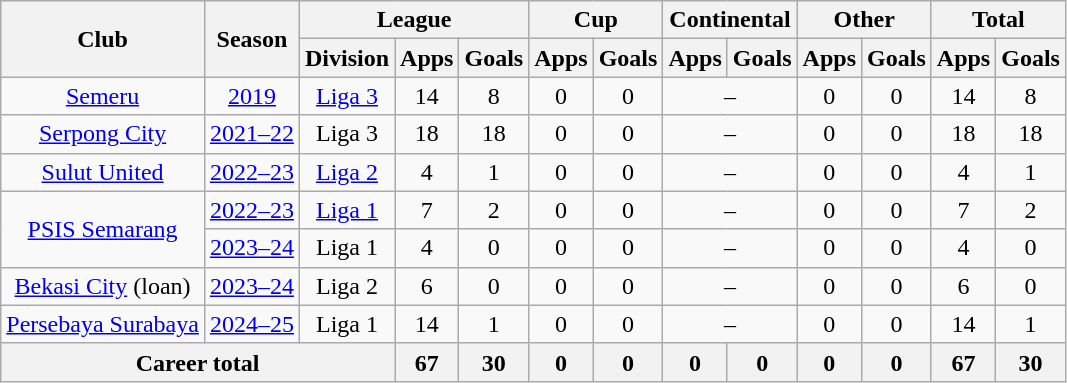<table class="wikitable" style="text-align: center">
<tr>
<th rowspan="2">Club</th>
<th rowspan="2">Season</th>
<th colspan="3">League</th>
<th colspan="2">Cup</th>
<th colspan="2">Continental</th>
<th colspan="2">Other</th>
<th colspan="2">Total</th>
</tr>
<tr>
<th>Division</th>
<th>Apps</th>
<th>Goals</th>
<th>Apps</th>
<th>Goals</th>
<th>Apps</th>
<th>Goals</th>
<th>Apps</th>
<th>Goals</th>
<th>Apps</th>
<th>Goals</th>
</tr>
<tr>
<td><a href='#'>Semeru</a></td>
<td><a href='#'>2019</a></td>
<td rowspan="1" valign="center"><a href='#'>Liga 3</a></td>
<td>14</td>
<td>8</td>
<td>0</td>
<td>0</td>
<td colspan="2">–</td>
<td>0</td>
<td>0</td>
<td>14</td>
<td>8</td>
</tr>
<tr>
<td><a href='#'>Serpong City</a></td>
<td><a href='#'>2021–22</a></td>
<td rowspan="1" valign="center">Liga 3</td>
<td>18</td>
<td>18</td>
<td>0</td>
<td>0</td>
<td colspan="2">–</td>
<td>0</td>
<td>0</td>
<td>18</td>
<td>18</td>
</tr>
<tr>
<td><a href='#'>Sulut United</a></td>
<td><a href='#'>2022–23</a></td>
<td rowspan="1" valign="center"><a href='#'>Liga 2</a></td>
<td>4</td>
<td>1</td>
<td>0</td>
<td>0</td>
<td colspan="2">–</td>
<td>0</td>
<td>0</td>
<td>4</td>
<td>1</td>
</tr>
<tr>
<td rowspan="2"><a href='#'>PSIS Semarang</a></td>
<td><a href='#'>2022–23</a></td>
<td><a href='#'>Liga 1</a></td>
<td>7</td>
<td>2</td>
<td>0</td>
<td>0</td>
<td colspan="2">–</td>
<td>0</td>
<td>0</td>
<td>7</td>
<td>2</td>
</tr>
<tr>
<td><a href='#'>2023–24</a></td>
<td>Liga 1</td>
<td>4</td>
<td>0</td>
<td>0</td>
<td>0</td>
<td colspan="2">–</td>
<td>0</td>
<td>0</td>
<td>4</td>
<td>0</td>
</tr>
<tr>
<td><a href='#'>Bekasi City</a> (loan)</td>
<td><a href='#'>2023–24</a></td>
<td>Liga 2</td>
<td>6</td>
<td>0</td>
<td>0</td>
<td>0</td>
<td colspan="2">–</td>
<td>0</td>
<td>0</td>
<td>6</td>
<td>0</td>
</tr>
<tr>
<td><a href='#'>Persebaya Surabaya</a></td>
<td><a href='#'>2024–25</a></td>
<td rowspan="1" valign="center">Liga 1</td>
<td>14</td>
<td>1</td>
<td>0</td>
<td>0</td>
<td colspan="2">–</td>
<td>0</td>
<td>0</td>
<td>14</td>
<td>1</td>
</tr>
<tr>
<th colspan="3">Career total</th>
<th>67</th>
<th>30</th>
<th>0</th>
<th>0</th>
<th>0</th>
<th>0</th>
<th>0</th>
<th>0</th>
<th>67</th>
<th>30</th>
</tr>
</table>
